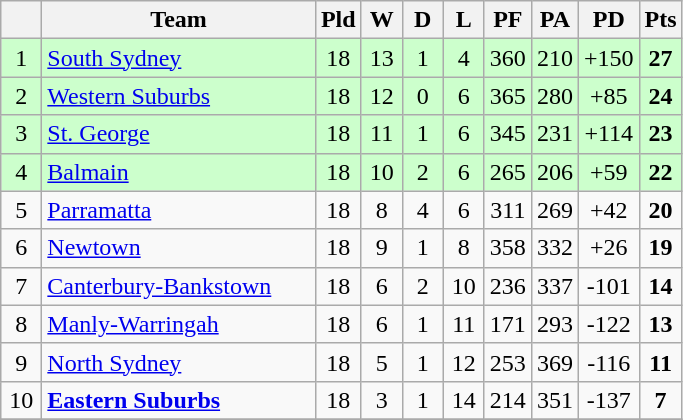<table class="wikitable" style="text-align:center;">
<tr>
<th width=20 abbr="Position"></th>
<th width=175>Team</th>
<th width=20 abbr="Played">Pld</th>
<th width=20 abbr="Won">W</th>
<th width=20 abbr="Drawn">D</th>
<th width=20 abbr="Lost">L</th>
<th width=20 abbr="Points for">PF</th>
<th width=20 abbr="Points against">PA</th>
<th width=20 abbr="Points difference">PD</th>
<th width=20 abbr="Points">Pts</th>
</tr>
<tr style="background: #ccffcc;">
<td>1</td>
<td style="text-align:left;"> <a href='#'>South Sydney</a></td>
<td>18</td>
<td>13</td>
<td>1</td>
<td>4</td>
<td>360</td>
<td>210</td>
<td>+150</td>
<td><strong>27</strong></td>
</tr>
<tr style="background: #ccffcc;">
<td>2</td>
<td style="text-align:left;"> <a href='#'>Western Suburbs</a></td>
<td>18</td>
<td>12</td>
<td>0</td>
<td>6</td>
<td>365</td>
<td>280</td>
<td>+85</td>
<td><strong>24</strong></td>
</tr>
<tr style="background: #ccffcc;">
<td>3</td>
<td style="text-align:left;"> <a href='#'>St. George</a></td>
<td>18</td>
<td>11</td>
<td>1</td>
<td>6</td>
<td>345</td>
<td>231</td>
<td>+114</td>
<td><strong>23</strong></td>
</tr>
<tr style="background: #ccffcc;">
<td>4</td>
<td style="text-align:left;"> <a href='#'>Balmain</a></td>
<td>18</td>
<td>10</td>
<td>2</td>
<td>6</td>
<td>265</td>
<td>206</td>
<td>+59</td>
<td><strong>22</strong></td>
</tr>
<tr>
<td>5</td>
<td style="text-align:left;"> <a href='#'>Parramatta</a></td>
<td>18</td>
<td>8</td>
<td>4</td>
<td>6</td>
<td>311</td>
<td>269</td>
<td>+42</td>
<td><strong>20</strong></td>
</tr>
<tr>
<td>6</td>
<td style="text-align:left;"> <a href='#'>Newtown</a></td>
<td>18</td>
<td>9</td>
<td>1</td>
<td>8</td>
<td>358</td>
<td>332</td>
<td>+26</td>
<td><strong>19</strong></td>
</tr>
<tr>
<td>7</td>
<td style="text-align:left;"> <a href='#'>Canterbury-Bankstown</a></td>
<td>18</td>
<td>6</td>
<td>2</td>
<td>10</td>
<td>236</td>
<td>337</td>
<td>-101</td>
<td><strong>14</strong></td>
</tr>
<tr>
<td>8</td>
<td style="text-align:left;"> <a href='#'>Manly-Warringah</a></td>
<td>18</td>
<td>6</td>
<td>1</td>
<td>11</td>
<td>171</td>
<td>293</td>
<td>-122</td>
<td><strong>13</strong></td>
</tr>
<tr>
<td>9</td>
<td style="text-align:left;"> <a href='#'>North Sydney</a></td>
<td>18</td>
<td>5</td>
<td>1</td>
<td>12</td>
<td>253</td>
<td>369</td>
<td>-116</td>
<td><strong>11</strong></td>
</tr>
<tr>
<td>10</td>
<td style="text-align:left;"> <strong><a href='#'>Eastern Suburbs</a></strong></td>
<td>18</td>
<td>3</td>
<td>1</td>
<td>14</td>
<td>214</td>
<td>351</td>
<td>-137</td>
<td><strong>7</strong></td>
</tr>
<tr>
</tr>
</table>
